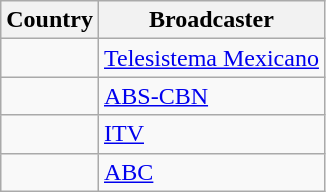<table class="wikitable">
<tr>
<th align=center>Country</th>
<th align=center>Broadcaster</th>
</tr>
<tr>
<td></td>
<td><a href='#'>Telesistema Mexicano</a></td>
</tr>
<tr>
<td></td>
<td><a href='#'>ABS-CBN</a></td>
</tr>
<tr>
<td></td>
<td><a href='#'>ITV</a></td>
</tr>
<tr>
<td></td>
<td><a href='#'>ABC</a></td>
</tr>
</table>
